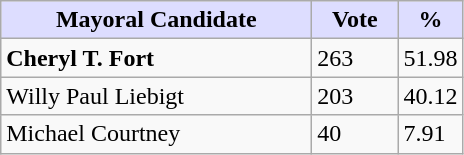<table class="wikitable">
<tr>
<th style="background:#ddf; width:200px;">Mayoral Candidate</th>
<th style="background:#ddf; width:50px;">Vote</th>
<th style="background:#ddf; width:30px;">%</th>
</tr>
<tr>
<td><strong>Cheryl T. Fort</strong></td>
<td>263</td>
<td>51.98</td>
</tr>
<tr>
<td>Willy Paul Liebigt</td>
<td>203</td>
<td>40.12</td>
</tr>
<tr>
<td>Michael Courtney</td>
<td>40</td>
<td>7.91</td>
</tr>
</table>
